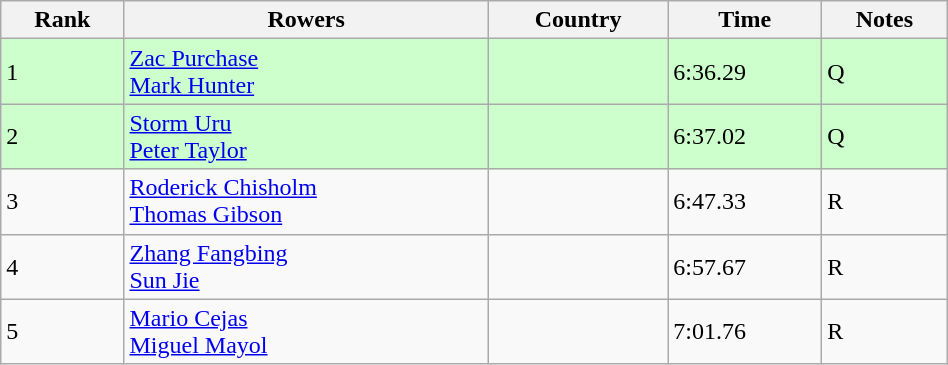<table class="wikitable sortable" width=50%>
<tr>
<th>Rank</th>
<th>Rowers</th>
<th>Country</th>
<th>Time</th>
<th>Notes</th>
</tr>
<tr bgcolor=ccffcc>
<td>1</td>
<td><a href='#'>Zac Purchase</a><br><a href='#'>Mark Hunter</a></td>
<td></td>
<td>6:36.29</td>
<td>Q</td>
</tr>
<tr bgcolor=ccffcc>
<td>2</td>
<td><a href='#'>Storm Uru</a><br><a href='#'>Peter Taylor</a></td>
<td></td>
<td>6:37.02</td>
<td>Q</td>
</tr>
<tr>
<td>3</td>
<td><a href='#'>Roderick Chisholm</a><br><a href='#'>Thomas Gibson</a></td>
<td></td>
<td>6:47.33</td>
<td>R</td>
</tr>
<tr>
<td>4</td>
<td><a href='#'>Zhang Fangbing</a><br><a href='#'>Sun Jie</a></td>
<td></td>
<td>6:57.67</td>
<td>R</td>
</tr>
<tr>
<td>5</td>
<td><a href='#'>Mario Cejas</a><br><a href='#'>Miguel Mayol</a></td>
<td></td>
<td>7:01.76</td>
<td>R</td>
</tr>
</table>
